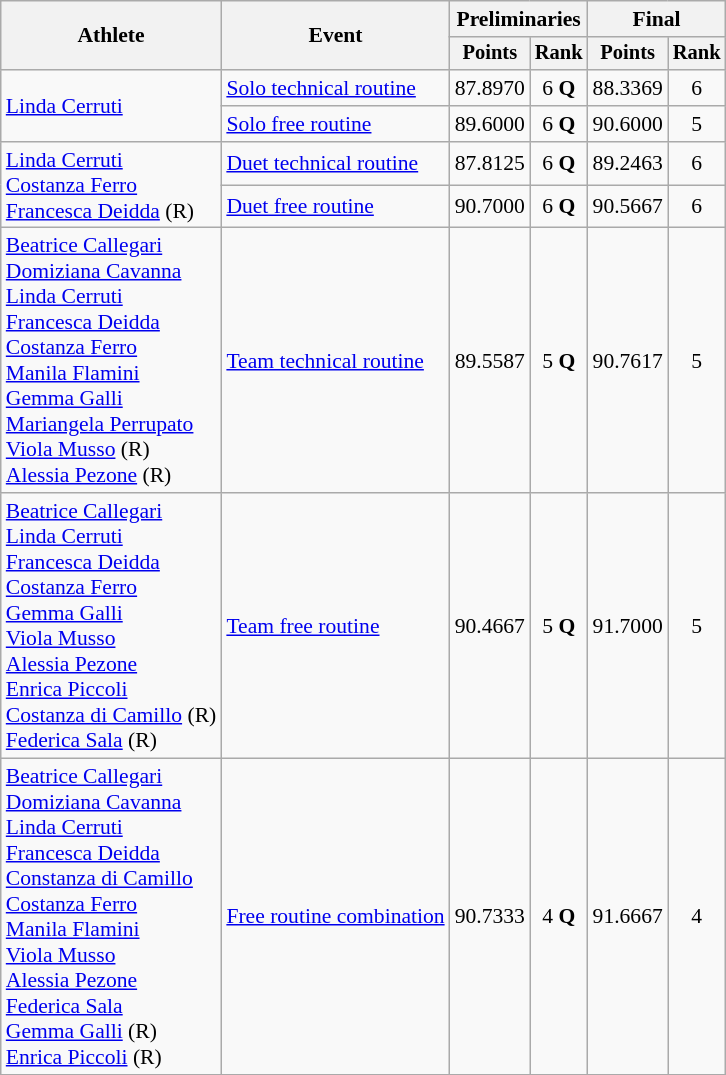<table class=wikitable style="font-size:90%">
<tr>
<th rowspan="2">Athlete</th>
<th rowspan="2">Event</th>
<th colspan="2">Preliminaries</th>
<th colspan="2">Final</th>
</tr>
<tr style="font-size:95%">
<th>Points</th>
<th>Rank</th>
<th>Points</th>
<th>Rank</th>
</tr>
<tr align=center>
<td align=left rowspan=2><a href='#'>Linda Cerruti</a></td>
<td align=left><a href='#'>Solo technical routine</a></td>
<td>87.8970</td>
<td>6 <strong>Q</strong></td>
<td>88.3369</td>
<td>6</td>
</tr>
<tr align=center>
<td align=left><a href='#'>Solo free routine</a></td>
<td>89.6000</td>
<td>6 <strong>Q</strong></td>
<td>90.6000</td>
<td>5</td>
</tr>
<tr align=center>
<td align=left rowspan=2><a href='#'>Linda Cerruti</a><br><a href='#'>Costanza Ferro</a><br><a href='#'>Francesca Deidda</a> (R)</td>
<td align=left><a href='#'>Duet technical routine</a></td>
<td>87.8125</td>
<td>6 <strong>Q</strong></td>
<td>89.2463</td>
<td>6</td>
</tr>
<tr align=center>
<td align=left><a href='#'>Duet free routine</a></td>
<td>90.7000</td>
<td>6 <strong>Q</strong></td>
<td>90.5667</td>
<td>6</td>
</tr>
<tr align=center>
<td align=left><a href='#'>Beatrice Callegari</a><br><a href='#'>Domiziana Cavanna</a><br><a href='#'>Linda Cerruti</a><br><a href='#'>Francesca Deidda</a><br><a href='#'>Costanza Ferro</a><br><a href='#'>Manila Flamini</a><br><a href='#'>Gemma Galli</a><br><a href='#'>Mariangela Perrupato</a><br><a href='#'>Viola Musso</a> (R)<br><a href='#'>Alessia Pezone</a> (R)</td>
<td align=left><a href='#'>Team technical routine</a></td>
<td>89.5587</td>
<td>5 <strong>Q</strong></td>
<td>90.7617</td>
<td>5</td>
</tr>
<tr align=center>
<td align=left><a href='#'>Beatrice Callegari</a><br><a href='#'>Linda Cerruti</a><br><a href='#'>Francesca Deidda</a><br><a href='#'>Costanza Ferro</a><br><a href='#'>Gemma Galli</a><br><a href='#'>Viola Musso</a><br><a href='#'>Alessia Pezone</a><br><a href='#'>Enrica Piccoli</a><br><a href='#'>Costanza di Camillo</a> (R)<br><a href='#'>Federica Sala</a> (R)</td>
<td align=left><a href='#'>Team free routine</a></td>
<td>90.4667</td>
<td>5 <strong>Q</strong></td>
<td>91.7000</td>
<td>5</td>
</tr>
<tr align=center>
<td align=left><a href='#'>Beatrice Callegari</a><br><a href='#'>Domiziana Cavanna</a><br><a href='#'>Linda Cerruti</a><br><a href='#'>Francesca Deidda</a><br><a href='#'>Constanza di Camillo</a><br><a href='#'>Costanza Ferro</a><br><a href='#'>Manila Flamini</a><br><a href='#'>Viola Musso</a><br><a href='#'>Alessia Pezone</a><br><a href='#'>Federica Sala</a><br><a href='#'>Gemma Galli</a> (R)<br><a href='#'>Enrica Piccoli</a> (R)</td>
<td align=left><a href='#'>Free routine combination</a></td>
<td>90.7333</td>
<td>4 <strong>Q</strong></td>
<td>91.6667</td>
<td>4</td>
</tr>
</table>
